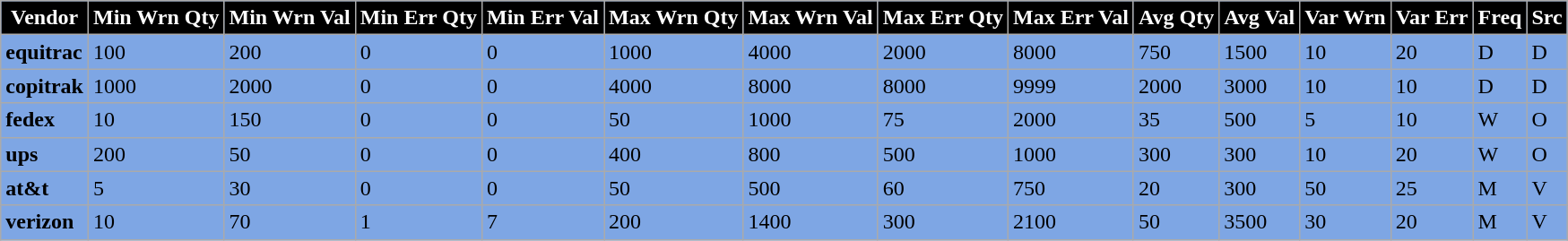<table class="wikitable" style="background: #7EA6E4; color: #000000;">
<tr style="color: #FFFFFF;" |>
<th style="background: #000000;">Vendor</th>
<th style="background: #000000;">Min Wrn Qty</th>
<th style="background: #000000;">Min Wrn Val</th>
<th style="background: #000000;">Min Err Qty</th>
<th style="background: #000000;">Min Err Val</th>
<th style="background: #000000;">Max Wrn Qty</th>
<th style="background: #000000;">Max Wrn Val</th>
<th style="background: #000000;">Max Err Qty</th>
<th style="background: #000000;">Max Err Val</th>
<th style="background: #000000;">Avg Qty</th>
<th style="background: #000000;">Avg Val</th>
<th style="background: #000000;">Var Wrn</th>
<th style="background: #000000;">Var Err</th>
<th style="background: #000000;">Freq</th>
<th style="background: #000000;">Src</th>
</tr>
<tr>
<td><strong>equitrac</strong></td>
<td>100</td>
<td>200</td>
<td>0</td>
<td>0</td>
<td>1000</td>
<td>4000</td>
<td>2000</td>
<td>8000</td>
<td>750</td>
<td>1500</td>
<td>10</td>
<td>20</td>
<td>D</td>
<td>D</td>
</tr>
<tr>
<td><strong>copitrak</strong></td>
<td>1000</td>
<td>2000</td>
<td>0</td>
<td>0</td>
<td>4000</td>
<td>8000</td>
<td>8000</td>
<td>9999</td>
<td>2000</td>
<td>3000</td>
<td>10</td>
<td>10</td>
<td>D</td>
<td>D</td>
</tr>
<tr>
<td><strong>fedex</strong></td>
<td>10</td>
<td>150</td>
<td>0</td>
<td>0</td>
<td>50</td>
<td>1000</td>
<td>75</td>
<td>2000</td>
<td>35</td>
<td>500</td>
<td>5</td>
<td>10</td>
<td>W</td>
<td>O</td>
</tr>
<tr>
<td><strong>ups</strong></td>
<td>200</td>
<td>50</td>
<td>0</td>
<td>0</td>
<td>400</td>
<td>800</td>
<td>500</td>
<td>1000</td>
<td>300</td>
<td>300</td>
<td>10</td>
<td>20</td>
<td>W</td>
<td>O</td>
</tr>
<tr>
<td><strong>at&t</strong></td>
<td>5</td>
<td>30</td>
<td>0</td>
<td>0</td>
<td>50</td>
<td>500</td>
<td>60</td>
<td>750</td>
<td>20</td>
<td>300</td>
<td>50</td>
<td>25</td>
<td>M</td>
<td>V</td>
</tr>
<tr>
<td><strong>verizon</strong></td>
<td>10</td>
<td>70</td>
<td>1</td>
<td>7</td>
<td>200</td>
<td>1400</td>
<td>300</td>
<td>2100</td>
<td>50</td>
<td>3500</td>
<td>30</td>
<td>20</td>
<td>M</td>
<td>V</td>
</tr>
</table>
